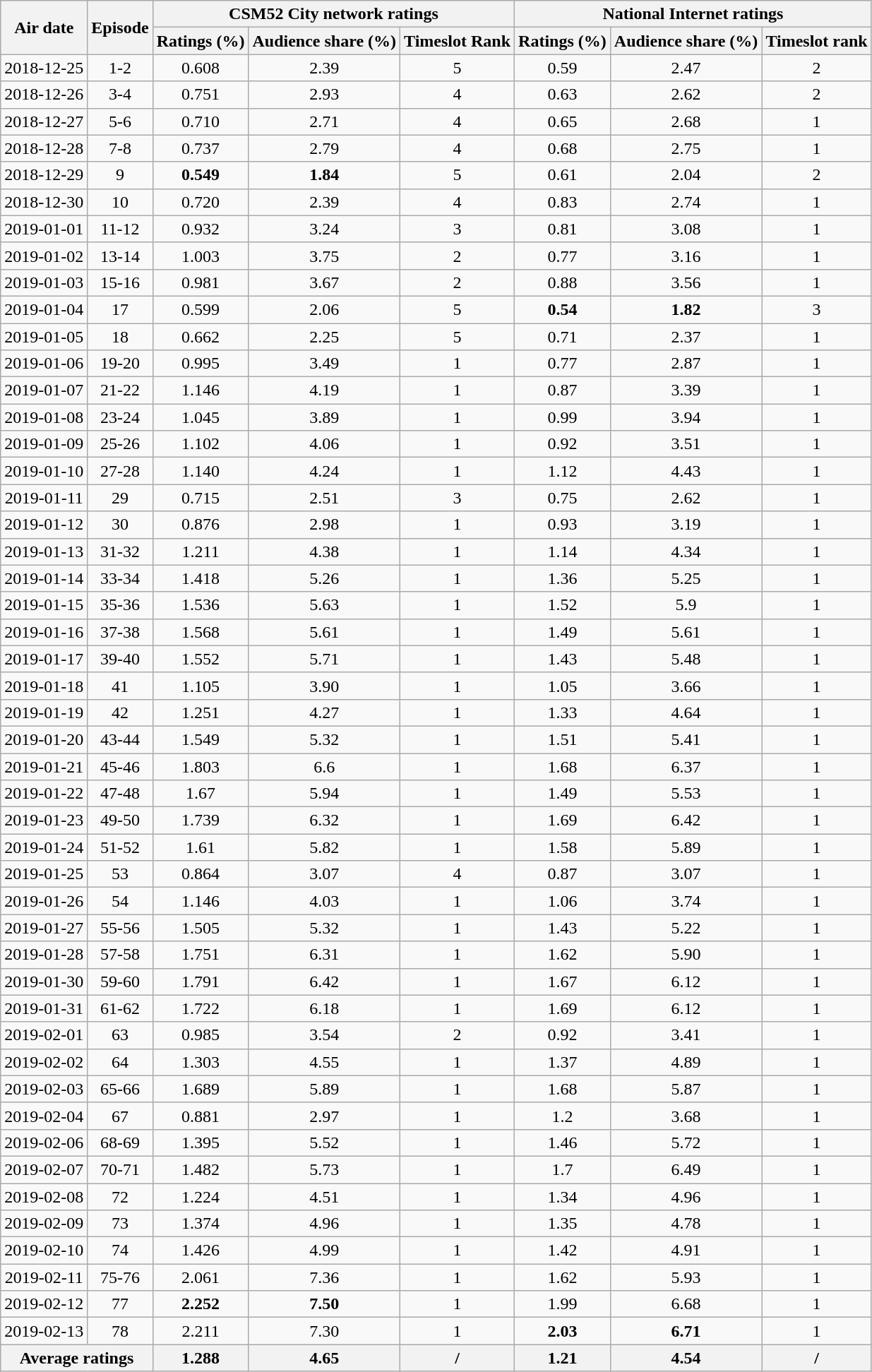<table class="wikitable sortable mw-collapsible jquery-tablesorter" style="text-align:center">
<tr>
<th rowspan="2">Air date</th>
<th rowspan="2">Episode</th>
<th colspan="3">CSM52 City network ratings</th>
<th colspan="3">National Internet ratings</th>
</tr>
<tr>
<th colspan="1" rowspan="1"><strong>Ratings (%)</strong></th>
<th colspan="1" rowspan="1"><strong>Audience share (%)</strong></th>
<th colspan="1" rowspan="1"><strong>Timeslot Rank</strong></th>
<th colspan="1" rowspan="1"><strong>Ratings (%)</strong></th>
<th colspan="1" rowspan="1"><strong>Audience share (%)</strong></th>
<th colspan="1" rowspan="1"><strong>Timeslot rank</strong></th>
</tr>
<tr>
<td>2018-12-25</td>
<td>1-2</td>
<td>0.608</td>
<td>2.39</td>
<td>5</td>
<td>0.59</td>
<td>2.47</td>
<td>2</td>
</tr>
<tr>
<td>2018-12-26</td>
<td>3-4</td>
<td>0.751</td>
<td>2.93</td>
<td>4</td>
<td>0.63</td>
<td>2.62</td>
<td>2</td>
</tr>
<tr>
<td>2018-12-27</td>
<td>5-6</td>
<td>0.710</td>
<td>2.71</td>
<td>4</td>
<td>0.65</td>
<td>2.68</td>
<td>1</td>
</tr>
<tr>
<td>2018-12-28</td>
<td>7-8</td>
<td>0.737</td>
<td>2.79</td>
<td>4</td>
<td>0.68</td>
<td>2.75</td>
<td>1</td>
</tr>
<tr>
<td>2018-12-29</td>
<td>9</td>
<td><strong><span>0.549</span></strong></td>
<td><strong><span>1.84</span></strong></td>
<td>5</td>
<td>0.61</td>
<td>2.04</td>
<td>2</td>
</tr>
<tr>
<td>2018-12-30</td>
<td>10</td>
<td>0.720</td>
<td>2.39</td>
<td>4</td>
<td>0.83</td>
<td>2.74</td>
<td>1</td>
</tr>
<tr>
<td>2019-01-01</td>
<td>11-12</td>
<td>0.932</td>
<td>3.24</td>
<td>3</td>
<td>0.81</td>
<td>3.08</td>
<td>1</td>
</tr>
<tr>
<td>2019-01-02</td>
<td>13-14</td>
<td>1.003</td>
<td>3.75</td>
<td>2</td>
<td>0.77</td>
<td>3.16</td>
<td>1</td>
</tr>
<tr>
<td>2019-01-03</td>
<td>15-16</td>
<td>0.981</td>
<td>3.67</td>
<td>2</td>
<td>0.88</td>
<td>3.56</td>
<td>1</td>
</tr>
<tr>
<td>2019-01-04</td>
<td>17</td>
<td>0.599</td>
<td>2.06</td>
<td>5</td>
<td><strong><span>0.54</span></strong></td>
<td><strong><span>1.82</span></strong></td>
<td>3</td>
</tr>
<tr>
<td>2019-01-05</td>
<td>18</td>
<td>0.662</td>
<td>2.25</td>
<td>5</td>
<td>0.71</td>
<td>2.37</td>
<td>1</td>
</tr>
<tr>
<td>2019-01-06</td>
<td>19-20</td>
<td>0.995</td>
<td>3.49</td>
<td>1</td>
<td>0.77</td>
<td>2.87</td>
<td>1</td>
</tr>
<tr>
<td>2019-01-07</td>
<td>21-22</td>
<td>1.146</td>
<td>4.19</td>
<td>1</td>
<td>0.87</td>
<td>3.39</td>
<td>1</td>
</tr>
<tr>
<td>2019-01-08</td>
<td>23-24</td>
<td>1.045</td>
<td>3.89</td>
<td>1</td>
<td>0.99</td>
<td>3.94</td>
<td>1</td>
</tr>
<tr>
<td>2019-01-09</td>
<td>25-26</td>
<td>1.102</td>
<td>4.06</td>
<td>1</td>
<td>0.92</td>
<td>3.51</td>
<td>1</td>
</tr>
<tr>
<td>2019-01-10</td>
<td>27-28</td>
<td>1.140</td>
<td>4.24</td>
<td>1</td>
<td>1.12</td>
<td>4.43</td>
<td>1</td>
</tr>
<tr>
<td>2019-01-11</td>
<td>29</td>
<td>0.715</td>
<td>2.51</td>
<td>3</td>
<td>0.75</td>
<td>2.62</td>
<td>1</td>
</tr>
<tr>
<td>2019-01-12</td>
<td>30</td>
<td>0.876</td>
<td>2.98</td>
<td>1</td>
<td>0.93</td>
<td>3.19</td>
<td>1</td>
</tr>
<tr>
<td>2019-01-13</td>
<td>31-32</td>
<td>1.211</td>
<td>4.38</td>
<td>1</td>
<td>1.14</td>
<td>4.34</td>
<td>1</td>
</tr>
<tr>
<td>2019-01-14</td>
<td>33-34</td>
<td>1.418</td>
<td>5.26</td>
<td>1</td>
<td>1.36</td>
<td>5.25</td>
<td>1</td>
</tr>
<tr>
<td>2019-01-15</td>
<td>35-36</td>
<td>1.536</td>
<td>5.63</td>
<td>1</td>
<td>1.52</td>
<td>5.9</td>
<td>1</td>
</tr>
<tr>
<td>2019-01-16</td>
<td>37-38</td>
<td>1.568</td>
<td>5.61</td>
<td>1</td>
<td>1.49</td>
<td>5.61</td>
<td>1</td>
</tr>
<tr>
<td>2019-01-17</td>
<td>39-40</td>
<td>1.552</td>
<td>5.71</td>
<td>1</td>
<td>1.43</td>
<td>5.48</td>
<td>1</td>
</tr>
<tr>
<td>2019-01-18</td>
<td>41</td>
<td>1.105</td>
<td>3.90</td>
<td>1</td>
<td>1.05</td>
<td>3.66</td>
<td>1</td>
</tr>
<tr>
<td>2019-01-19</td>
<td>42</td>
<td>1.251</td>
<td>4.27</td>
<td>1</td>
<td>1.33</td>
<td>4.64</td>
<td>1</td>
</tr>
<tr>
<td>2019-01-20</td>
<td>43-44</td>
<td>1.549</td>
<td>5.32</td>
<td>1</td>
<td>1.51</td>
<td>5.41</td>
<td>1</td>
</tr>
<tr>
<td>2019-01-21</td>
<td>45-46</td>
<td>1.803</td>
<td>6.6</td>
<td>1</td>
<td>1.68</td>
<td>6.37</td>
<td>1</td>
</tr>
<tr>
<td>2019-01-22</td>
<td>47-48</td>
<td>1.67</td>
<td>5.94</td>
<td>1</td>
<td>1.49</td>
<td>5.53</td>
<td>1</td>
</tr>
<tr>
<td>2019-01-23</td>
<td>49-50</td>
<td>1.739</td>
<td>6.32</td>
<td>1</td>
<td>1.69</td>
<td>6.42</td>
<td>1</td>
</tr>
<tr>
<td>2019-01-24</td>
<td>51-52</td>
<td>1.61</td>
<td>5.82</td>
<td>1</td>
<td>1.58</td>
<td>5.89</td>
<td>1</td>
</tr>
<tr>
<td>2019-01-25</td>
<td>53</td>
<td>0.864</td>
<td>3.07</td>
<td>4</td>
<td>0.87</td>
<td>3.07</td>
<td>1</td>
</tr>
<tr>
<td>2019-01-26</td>
<td>54</td>
<td>1.146</td>
<td>4.03</td>
<td>1</td>
<td>1.06</td>
<td>3.74</td>
<td>1</td>
</tr>
<tr>
<td>2019-01-27</td>
<td>55-56</td>
<td>1.505</td>
<td>5.32</td>
<td>1</td>
<td>1.43</td>
<td>5.22</td>
<td>1</td>
</tr>
<tr>
<td>2019-01-28</td>
<td>57-58</td>
<td>1.751</td>
<td>6.31</td>
<td>1</td>
<td>1.62</td>
<td>5.90</td>
<td>1</td>
</tr>
<tr>
<td>2019-01-30</td>
<td>59-60</td>
<td>1.791</td>
<td>6.42</td>
<td>1</td>
<td>1.67</td>
<td>6.12</td>
<td>1</td>
</tr>
<tr>
<td>2019-01-31</td>
<td>61-62</td>
<td>1.722</td>
<td>6.18</td>
<td>1</td>
<td>1.69</td>
<td>6.12</td>
<td>1</td>
</tr>
<tr>
<td>2019-02-01</td>
<td>63</td>
<td>0.985</td>
<td>3.54</td>
<td>2</td>
<td>0.92</td>
<td>3.41</td>
<td>1</td>
</tr>
<tr>
<td>2019-02-02</td>
<td>64</td>
<td>1.303</td>
<td>4.55</td>
<td>1</td>
<td>1.37</td>
<td>4.89</td>
<td>1</td>
</tr>
<tr>
<td>2019-02-03</td>
<td>65-66</td>
<td>1.689</td>
<td>5.89</td>
<td>1</td>
<td>1.68</td>
<td>5.87</td>
<td>1</td>
</tr>
<tr>
<td>2019-02-04</td>
<td>67</td>
<td>0.881</td>
<td>2.97</td>
<td>1</td>
<td>1.2</td>
<td>3.68</td>
<td>1</td>
</tr>
<tr>
<td>2019-02-06</td>
<td>68-69</td>
<td>1.395</td>
<td>5.52</td>
<td>1</td>
<td>1.46</td>
<td>5.72</td>
<td>1</td>
</tr>
<tr>
<td>2019-02-07</td>
<td>70-71</td>
<td>1.482</td>
<td>5.73</td>
<td>1</td>
<td>1.7</td>
<td>6.49</td>
<td>1</td>
</tr>
<tr>
<td>2019-02-08</td>
<td>72</td>
<td>1.224</td>
<td>4.51</td>
<td>1</td>
<td>1.34</td>
<td>4.96</td>
<td>1</td>
</tr>
<tr>
<td>2019-02-09</td>
<td>73</td>
<td>1.374</td>
<td>4.96</td>
<td>1</td>
<td>1.35</td>
<td>4.78</td>
<td>1</td>
</tr>
<tr>
<td>2019-02-10</td>
<td>74</td>
<td>1.426</td>
<td>4.99</td>
<td>1</td>
<td>1.42</td>
<td>4.91</td>
<td>1</td>
</tr>
<tr>
<td>2019-02-11</td>
<td>75-76</td>
<td>2.061</td>
<td>7.36</td>
<td>1</td>
<td>1.62</td>
<td>5.93</td>
<td>1</td>
</tr>
<tr>
<td>2019-02-12</td>
<td>77</td>
<td><strong><span>2.252</span></strong></td>
<td><strong><span>7.50</span></strong></td>
<td>1</td>
<td>1.99</td>
<td>6.68</td>
<td>1</td>
</tr>
<tr>
<td>2019-02-13</td>
<td>78</td>
<td>2.211</td>
<td>7.30</td>
<td>1</td>
<td><strong><span>2.03</span></strong></td>
<td><strong><span>6.71</span></strong></td>
<td>1</td>
</tr>
<tr>
<th colspan="2" rowspan="1">Average ratings</th>
<th colspan="1" rowspan="1">1.288</th>
<th colspan="1" rowspan="1">4.65</th>
<th colspan="1" rowspan="1">/</th>
<th colspan="1" rowspan="1">1.21</th>
<th colspan="1" rowspan="1">4.54</th>
<th colspan="1" rowspan="1">/</th>
</tr>
</table>
